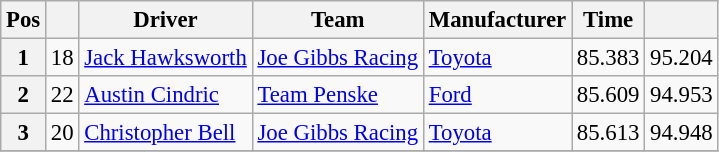<table class="wikitable" style="font-size:95%">
<tr>
<th>Pos</th>
<th></th>
<th>Driver</th>
<th>Team</th>
<th>Manufacturer</th>
<th>Time</th>
<th></th>
</tr>
<tr>
<th>1</th>
<td>18</td>
<td><a href='#'>Jack Hawksworth</a></td>
<td><a href='#'>Joe Gibbs Racing</a></td>
<td><a href='#'>Toyota</a></td>
<td>85.383</td>
<td>95.204</td>
</tr>
<tr>
<th>2</th>
<td>22</td>
<td><a href='#'>Austin Cindric</a></td>
<td><a href='#'>Team Penske</a></td>
<td><a href='#'>Ford</a></td>
<td>85.609</td>
<td>94.953</td>
</tr>
<tr>
<th>3</th>
<td>20</td>
<td><a href='#'>Christopher Bell</a></td>
<td><a href='#'>Joe Gibbs Racing</a></td>
<td><a href='#'>Toyota</a></td>
<td>85.613</td>
<td>94.948</td>
</tr>
<tr>
</tr>
</table>
